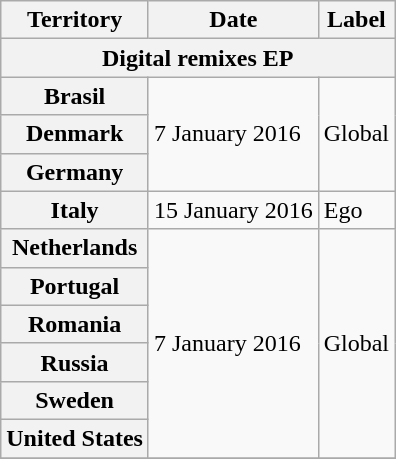<table class="wikitable unsortable plainrowheaders">
<tr>
<th scope="col">Territory</th>
<th scope="col">Date</th>
<th scope="col">Label</th>
</tr>
<tr>
<th scope="col" colspan="5">Digital remixes EP</th>
</tr>
<tr>
<th scope="row">Brasil</th>
<td rowspan="3">7 January 2016</td>
<td rowspan="3">Global</td>
</tr>
<tr>
<th scope="row">Denmark</th>
</tr>
<tr>
<th scope="row">Germany</th>
</tr>
<tr>
<th scope="row">Italy</th>
<td rowspan="1">15 January 2016</td>
<td rowspan="1">Ego</td>
</tr>
<tr>
<th scope="row">Netherlands</th>
<td rowspan="6">7 January 2016</td>
<td rowspan="6">Global</td>
</tr>
<tr>
<th scope="row">Portugal</th>
</tr>
<tr>
<th scope="row">Romania</th>
</tr>
<tr>
<th scope="row">Russia</th>
</tr>
<tr>
<th scope="row">Sweden</th>
</tr>
<tr>
<th scope="row">United States</th>
</tr>
<tr>
</tr>
</table>
